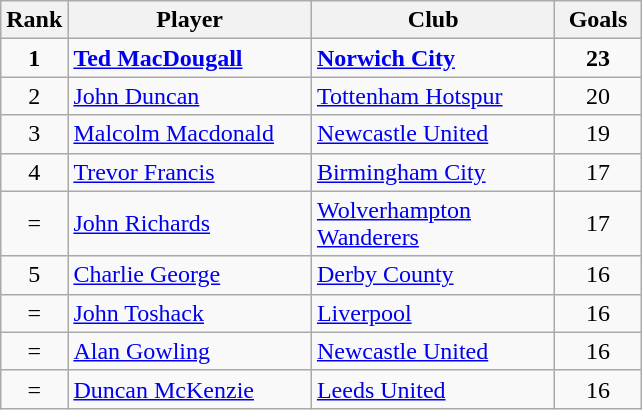<table class="wikitable" style="text-align: left;">
<tr>
<th width=20>Rank</th>
<th width=155>Player</th>
<th width=155>Club</th>
<th width=50>Goals</th>
</tr>
<tr>
<td align=center><strong>1</strong></td>
<td> <strong> <a href='#'>Ted MacDougall</a> </strong></td>
<td><strong> <a href='#'>Norwich City</a> </strong></td>
<td align=center><strong>23</strong></td>
</tr>
<tr>
<td align=center>2</td>
<td> <a href='#'>John Duncan</a></td>
<td><a href='#'>Tottenham Hotspur</a></td>
<td align=center>20</td>
</tr>
<tr>
<td align=center>3</td>
<td> <a href='#'>Malcolm Macdonald</a></td>
<td><a href='#'>Newcastle United</a></td>
<td align=center>19</td>
</tr>
<tr>
<td align=center>4</td>
<td> <a href='#'>Trevor Francis</a></td>
<td><a href='#'>Birmingham City</a></td>
<td align=center>17</td>
</tr>
<tr>
<td align=center>=</td>
<td> <a href='#'>John Richards</a></td>
<td><a href='#'>Wolverhampton Wanderers</a></td>
<td align=center>17</td>
</tr>
<tr>
<td align=center>5</td>
<td> <a href='#'>Charlie George</a></td>
<td><a href='#'>Derby County</a></td>
<td align=center>16</td>
</tr>
<tr>
<td align=center>=</td>
<td> <a href='#'>John Toshack</a></td>
<td><a href='#'>Liverpool</a></td>
<td align=center>16</td>
</tr>
<tr>
<td align=center>=</td>
<td> <a href='#'>Alan Gowling</a></td>
<td><a href='#'>Newcastle United</a></td>
<td align=center>16</td>
</tr>
<tr>
<td align=center>=</td>
<td> <a href='#'>Duncan McKenzie</a></td>
<td><a href='#'>Leeds United</a></td>
<td align=center>16</td>
</tr>
</table>
